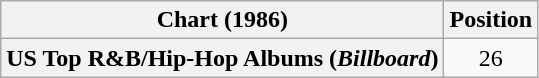<table class="wikitable plainrowheaders" style="text-align:center">
<tr>
<th scope="col">Chart (1986)</th>
<th scope="col">Position</th>
</tr>
<tr>
<th scope="row">US Top R&B/Hip-Hop Albums (<em>Billboard</em>)</th>
<td>26</td>
</tr>
</table>
